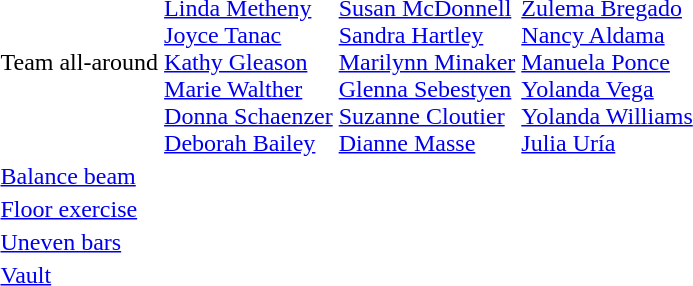<table>
<tr>
<td><br></td>
<td></td>
<td></td>
<td></td>
</tr>
<tr>
<td>Team all-around<br></td>
<td><br><a href='#'>Linda Metheny</a><br><a href='#'>Joyce Tanac</a><br><a href='#'>Kathy Gleason</a><br><a href='#'>Marie Walther</a><br><a href='#'>Donna Schaenzer</a><br><a href='#'>Deborah Bailey</a></td>
<td><br><a href='#'>Susan McDonnell</a><br><a href='#'>Sandra Hartley</a><br><a href='#'>Marilynn Minaker</a><br><a href='#'>Glenna Sebestyen</a><br><a href='#'>Suzanne Cloutier</a><br><a href='#'>Dianne Masse</a></td>
<td><br><a href='#'>Zulema Bregado</a><br><a href='#'>Nancy Aldama</a><br><a href='#'>Manuela Ponce</a><br><a href='#'>Yolanda Vega</a><br><a href='#'>Yolanda Williams</a><br><a href='#'>Julia Uría</a></td>
</tr>
<tr>
<td><a href='#'>Balance beam</a><br></td>
<td></td>
<td></td>
<td></td>
</tr>
<tr>
<td><a href='#'>Floor exercise</a><br></td>
<td></td>
<td></td>
<td></td>
</tr>
<tr>
<td><a href='#'>Uneven bars</a><br></td>
<td></td>
<td></td>
<td></td>
</tr>
<tr>
<td><a href='#'>Vault</a><br></td>
<td></td>
<td></td>
<td></td>
</tr>
</table>
